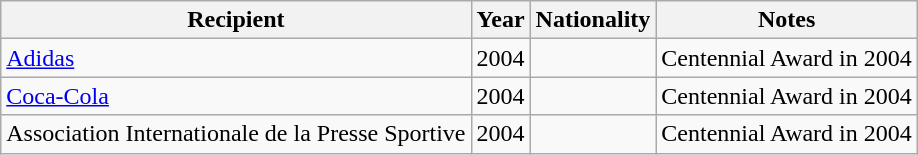<table class="wikitable sortable">
<tr>
<th>Recipient</th>
<th>Year</th>
<th>Nationality</th>
<th>Notes</th>
</tr>
<tr>
<td><a href='#'>Adidas</a></td>
<td>2004</td>
<td></td>
<td>Centennial Award in 2004</td>
</tr>
<tr>
<td><a href='#'>Coca-Cola</a></td>
<td>2004</td>
<td></td>
<td>Centennial Award in 2004</td>
</tr>
<tr>
<td>Association Internationale de la Presse Sportive</td>
<td>2004</td>
<td></td>
<td>Centennial Award in 2004</td>
</tr>
</table>
